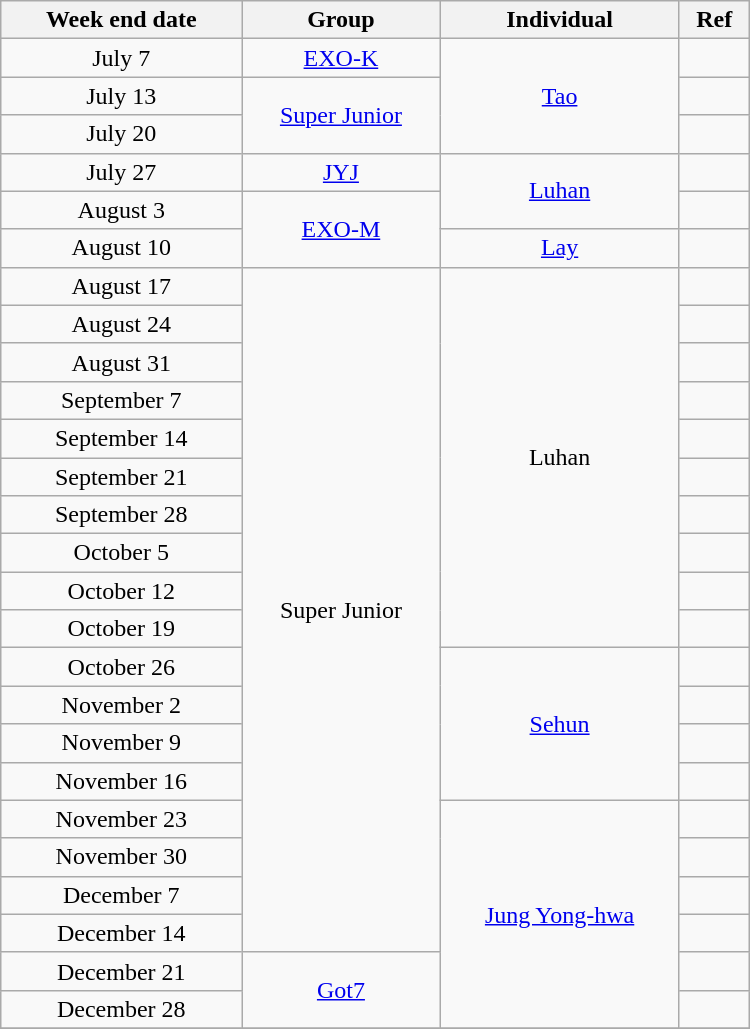<table class="wikitable" style="text-align:center; width:500px">
<tr>
<th>Week end date</th>
<th>Group</th>
<th>Individual</th>
<th>Ref</th>
</tr>
<tr>
<td>July 7</td>
<td><a href='#'>EXO-K</a></td>
<td rowspan="3"><a href='#'>Tao</a></td>
<td></td>
</tr>
<tr>
<td>July 13</td>
<td rowspan="2"><a href='#'>Super Junior</a></td>
<td></td>
</tr>
<tr>
<td>July 20</td>
<td></td>
</tr>
<tr>
<td>July 27</td>
<td><a href='#'>JYJ</a></td>
<td rowspan="2"><a href='#'>Luhan</a></td>
<td></td>
</tr>
<tr>
<td>August 3</td>
<td rowspan="2"><a href='#'>EXO-M</a></td>
<td></td>
</tr>
<tr>
<td>August 10</td>
<td><a href='#'>Lay</a></td>
<td></td>
</tr>
<tr>
<td>August 17</td>
<td rowspan="18">Super Junior</td>
<td rowspan="10">Luhan</td>
<td></td>
</tr>
<tr>
<td>August 24</td>
<td></td>
</tr>
<tr>
<td>August 31</td>
<td></td>
</tr>
<tr>
<td>September 7</td>
<td></td>
</tr>
<tr>
<td>September 14</td>
<td></td>
</tr>
<tr>
<td>September 21</td>
<td></td>
</tr>
<tr>
<td>September 28</td>
<td></td>
</tr>
<tr>
<td>October 5</td>
<td></td>
</tr>
<tr>
<td>October 12</td>
<td></td>
</tr>
<tr>
<td>October 19</td>
<td></td>
</tr>
<tr>
<td>October 26</td>
<td rowspan="4"><a href='#'>Sehun</a></td>
<td></td>
</tr>
<tr>
<td>November 2</td>
<td></td>
</tr>
<tr>
<td>November 9</td>
<td></td>
</tr>
<tr>
<td>November 16</td>
<td></td>
</tr>
<tr>
<td>November 23</td>
<td rowspan="6"><a href='#'>Jung Yong-hwa</a></td>
<td></td>
</tr>
<tr>
<td>November 30</td>
<td></td>
</tr>
<tr>
<td>December 7</td>
<td></td>
</tr>
<tr>
<td>December 14</td>
<td></td>
</tr>
<tr>
<td>December 21</td>
<td rowspan="2"><a href='#'>Got7</a></td>
<td></td>
</tr>
<tr>
<td>December 28</td>
<td></td>
</tr>
<tr>
</tr>
</table>
